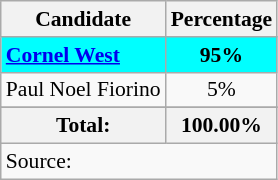<table class="wikitable sortable tpl-blanktable" style="font-size:90%;text-align:center;">
<tr>
<th rowspan="2">Candidate</th>
<th rowspan="2">Percentage</th>
</tr>
<tr>
</tr>
<tr style="background:#00FFFF">
<td style="text-align:left;"><strong><a href='#'>Cornel West</a></strong></td>
<td><strong>95%</strong></td>
</tr>
<tr>
<td style="text-align:left;">Paul Noel Fiorino</td>
<td>5%</td>
</tr>
<tr>
</tr>
<tr style="background:#eee;">
<th>Total:</th>
<th>100.00%</th>
</tr>
<tr>
<td colspan="5" style="text-align:left;">Source:</td>
</tr>
</table>
